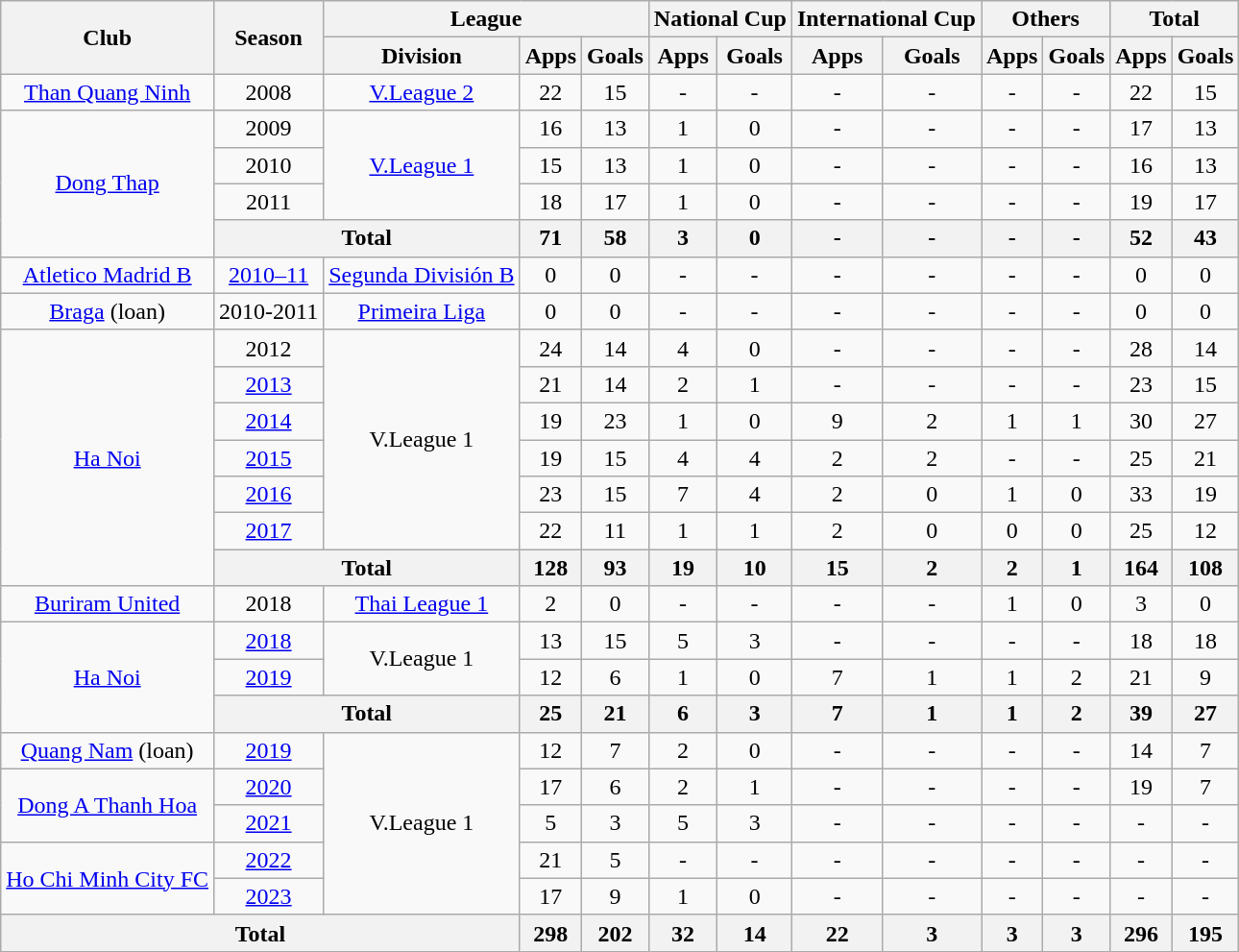<table class="wikitable" style="text-align: center;">
<tr>
<th rowspan="2">Club</th>
<th rowspan="2">Season</th>
<th colspan="3">League</th>
<th colspan="2">National Cup</th>
<th colspan="2">International Cup</th>
<th colspan="2">Others</th>
<th colspan="2">Total</th>
</tr>
<tr>
<th>Division</th>
<th>Apps</th>
<th>Goals</th>
<th>Apps</th>
<th>Goals</th>
<th>Apps</th>
<th>Goals</th>
<th>Apps</th>
<th>Goals</th>
<th>Apps</th>
<th>Goals</th>
</tr>
<tr>
<td><a href='#'>Than Quang Ninh</a></td>
<td>2008</td>
<td><a href='#'>V.League 2</a></td>
<td>22</td>
<td>15</td>
<td>-</td>
<td>-</td>
<td>-</td>
<td>-</td>
<td>-</td>
<td>-</td>
<td>22</td>
<td>15</td>
</tr>
<tr>
<td rowspan="4"><a href='#'>Dong Thap</a></td>
<td>2009</td>
<td rowspan="3"><a href='#'>V.League 1</a></td>
<td>16</td>
<td>13</td>
<td>1</td>
<td>0</td>
<td>-</td>
<td>-</td>
<td>-</td>
<td>-</td>
<td>17</td>
<td>13</td>
</tr>
<tr>
<td>2010</td>
<td>15</td>
<td>13</td>
<td>1</td>
<td>0</td>
<td>-</td>
<td>-</td>
<td>-</td>
<td>-</td>
<td>16</td>
<td>13</td>
</tr>
<tr>
<td>2011</td>
<td>18</td>
<td>17</td>
<td>1</td>
<td>0</td>
<td>-</td>
<td>-</td>
<td>-</td>
<td>-</td>
<td>19</td>
<td>17</td>
</tr>
<tr>
<th colspan="2">Total</th>
<th>71</th>
<th>58</th>
<th>3</th>
<th>0</th>
<th>-</th>
<th>-</th>
<th>-</th>
<th>-</th>
<th>52</th>
<th>43</th>
</tr>
<tr>
<td><a href='#'>Atletico Madrid B</a></td>
<td><a href='#'>2010–11</a></td>
<td><a href='#'>Segunda División B</a></td>
<td>0</td>
<td>0</td>
<td>-</td>
<td>-</td>
<td>-</td>
<td>-</td>
<td>-</td>
<td>-</td>
<td>0</td>
<td>0</td>
</tr>
<tr>
<td><a href='#'>Braga</a> (loan)</td>
<td>2010-2011</td>
<td><a href='#'>Primeira Liga</a></td>
<td>0</td>
<td>0</td>
<td>-</td>
<td>-</td>
<td>-</td>
<td>-</td>
<td>-</td>
<td>-</td>
<td>0</td>
<td>0</td>
</tr>
<tr>
<td rowspan="7"><a href='#'>Ha Noi</a></td>
<td>2012</td>
<td rowspan="6">V.League 1</td>
<td>24</td>
<td>14</td>
<td>4</td>
<td>0</td>
<td>-</td>
<td>-</td>
<td>-</td>
<td>-</td>
<td>28</td>
<td>14</td>
</tr>
<tr>
<td><a href='#'>2013</a></td>
<td>21</td>
<td>14</td>
<td>2</td>
<td>1</td>
<td>-</td>
<td>-</td>
<td>-</td>
<td>-</td>
<td>23</td>
<td>15</td>
</tr>
<tr>
<td><a href='#'>2014</a></td>
<td>19</td>
<td>23</td>
<td>1</td>
<td>0</td>
<td>9</td>
<td>2</td>
<td>1</td>
<td>1</td>
<td>30</td>
<td>27</td>
</tr>
<tr>
<td><a href='#'>2015</a></td>
<td>19</td>
<td>15</td>
<td>4</td>
<td>4</td>
<td>2</td>
<td>2</td>
<td>-</td>
<td>-</td>
<td>25</td>
<td>21</td>
</tr>
<tr>
<td><a href='#'>2016</a></td>
<td>23</td>
<td>15</td>
<td>7</td>
<td>4</td>
<td>2</td>
<td>0</td>
<td>1</td>
<td>0</td>
<td>33</td>
<td>19</td>
</tr>
<tr>
<td><a href='#'>2017</a></td>
<td>22</td>
<td>11</td>
<td>1</td>
<td>1</td>
<td>2</td>
<td>0</td>
<td>0</td>
<td>0</td>
<td>25</td>
<td>12</td>
</tr>
<tr>
<th colspan="2">Total</th>
<th>128</th>
<th>93</th>
<th>19</th>
<th>10</th>
<th>15</th>
<th>2</th>
<th>2</th>
<th>1</th>
<th>164</th>
<th>108</th>
</tr>
<tr>
<td><a href='#'>Buriram United</a></td>
<td>2018</td>
<td><a href='#'>Thai League 1</a></td>
<td>2</td>
<td>0</td>
<td>-</td>
<td>-</td>
<td>-</td>
<td>-</td>
<td>1</td>
<td>0</td>
<td>3</td>
<td>0</td>
</tr>
<tr>
<td rowspan="3"><a href='#'>Ha Noi</a></td>
<td><a href='#'>2018</a></td>
<td rowspan="2">V.League 1</td>
<td>13</td>
<td>15</td>
<td>5</td>
<td>3</td>
<td>-</td>
<td>-</td>
<td>-</td>
<td>-</td>
<td>18</td>
<td>18</td>
</tr>
<tr>
<td><a href='#'>2019</a></td>
<td>12</td>
<td>6</td>
<td>1</td>
<td>0</td>
<td>7</td>
<td>1</td>
<td>1</td>
<td>2</td>
<td>21</td>
<td>9</td>
</tr>
<tr>
<th colspan="2">Total</th>
<th>25</th>
<th>21</th>
<th>6</th>
<th>3</th>
<th>7</th>
<th>1</th>
<th>1</th>
<th>2</th>
<th>39</th>
<th>27</th>
</tr>
<tr>
<td><a href='#'>Quang Nam</a> (loan)</td>
<td><a href='#'>2019</a></td>
<td rowspan="5">V.League 1</td>
<td>12</td>
<td>7</td>
<td>2</td>
<td>0</td>
<td>-</td>
<td>-</td>
<td>-</td>
<td>-</td>
<td>14</td>
<td>7</td>
</tr>
<tr>
<td rowspan="2"><a href='#'>Dong A Thanh Hoa</a></td>
<td><a href='#'>2020</a></td>
<td>17</td>
<td>6</td>
<td>2</td>
<td>1</td>
<td>-</td>
<td>-</td>
<td>-</td>
<td>-</td>
<td>19</td>
<td>7</td>
</tr>
<tr>
<td><a href='#'>2021</a></td>
<td>5</td>
<td>3</td>
<td>5</td>
<td>3</td>
<td>-</td>
<td>-</td>
<td>-</td>
<td>-</td>
<td>-</td>
<td>-</td>
</tr>
<tr>
<td rowspan="2"><a href='#'>Ho Chi Minh City FC</a></td>
<td><a href='#'>2022</a></td>
<td>21</td>
<td>5</td>
<td>-</td>
<td>-</td>
<td>-</td>
<td>-</td>
<td>-</td>
<td>-</td>
<td>-</td>
<td>-</td>
</tr>
<tr>
<td><a href='#'>2023</a></td>
<td>17</td>
<td>9</td>
<td>1</td>
<td>0</td>
<td>-</td>
<td>-</td>
<td>-</td>
<td>-</td>
<td>-</td>
<td>-</td>
</tr>
<tr>
<th colspan="3">Total</th>
<th>298</th>
<th>202</th>
<th>32</th>
<th>14</th>
<th>22</th>
<th>3</th>
<th>3</th>
<th>3</th>
<th>296</th>
<th>195</th>
</tr>
</table>
